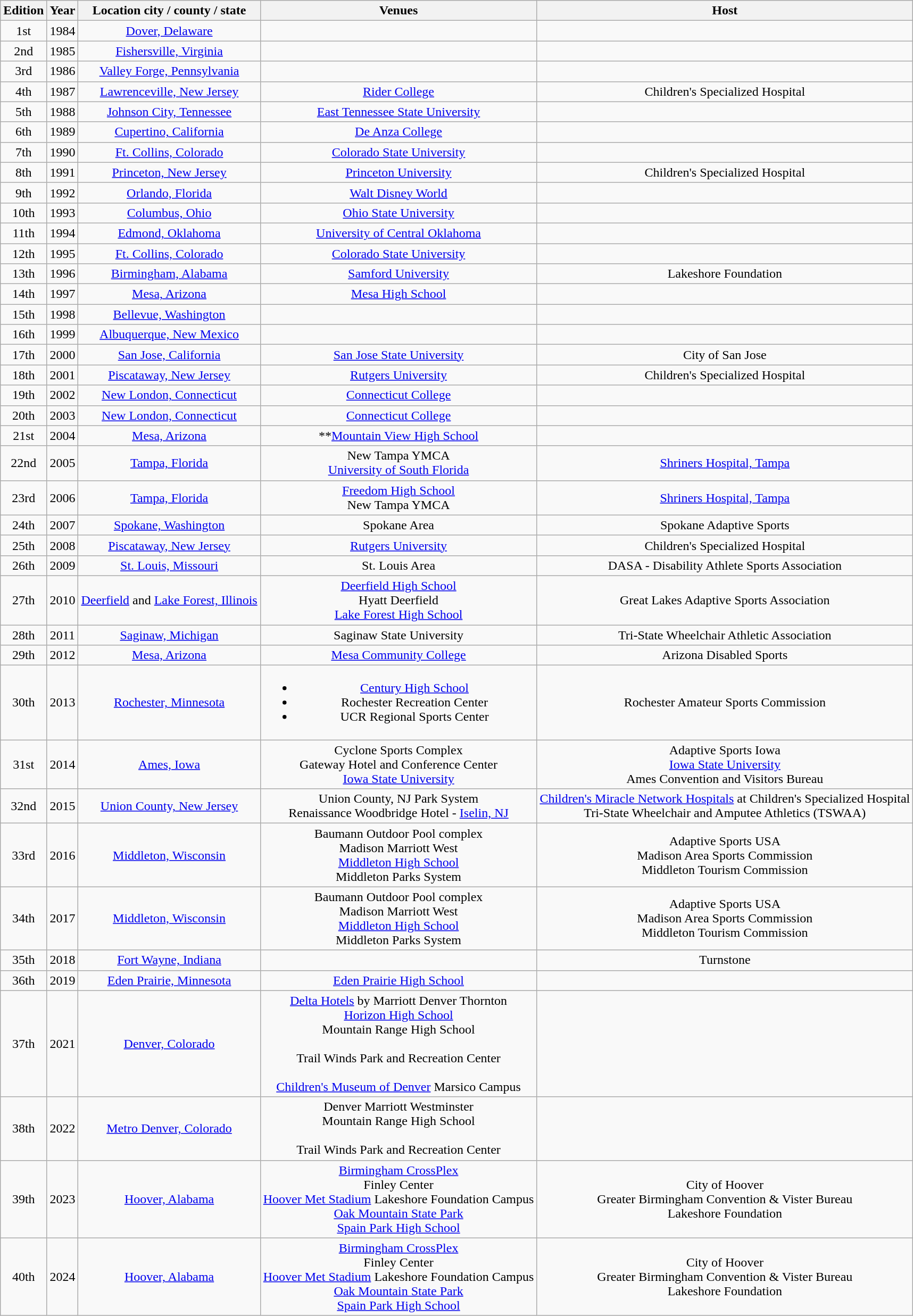<table class="wikitable" style="text-align:center">
<tr>
<th>Edition</th>
<th>Year</th>
<th>Location city / county / state</th>
<th>Venues</th>
<th>Host</th>
</tr>
<tr>
<td>1st</td>
<td>1984</td>
<td><a href='#'>Dover, Delaware</a></td>
<td></td>
<td></td>
</tr>
<tr>
<td>2nd</td>
<td>1985</td>
<td><a href='#'>Fishersville, Virginia</a></td>
<td></td>
<td></td>
</tr>
<tr>
<td>3rd</td>
<td>1986</td>
<td><a href='#'>Valley Forge, Pennsylvania</a></td>
<td></td>
<td></td>
</tr>
<tr>
<td>4th</td>
<td>1987</td>
<td><a href='#'>Lawrenceville, New Jersey</a></td>
<td><a href='#'>Rider College</a></td>
<td>Children's Specialized Hospital</td>
</tr>
<tr>
<td>5th</td>
<td>1988</td>
<td><a href='#'>Johnson City, Tennessee</a></td>
<td><a href='#'>East Tennessee State University</a></td>
<td></td>
</tr>
<tr>
<td>6th</td>
<td>1989</td>
<td><a href='#'>Cupertino, California</a></td>
<td><a href='#'>De Anza College</a></td>
<td></td>
</tr>
<tr>
<td>7th</td>
<td>1990</td>
<td><a href='#'>Ft. Collins, Colorado</a></td>
<td><a href='#'>Colorado State University</a></td>
<td></td>
</tr>
<tr>
<td>8th</td>
<td>1991</td>
<td><a href='#'>Princeton, New Jersey</a></td>
<td><a href='#'>Princeton University</a></td>
<td>Children's Specialized Hospital</td>
</tr>
<tr>
<td>9th</td>
<td>1992</td>
<td><a href='#'>Orlando, Florida</a></td>
<td><a href='#'>Walt Disney World</a></td>
<td></td>
</tr>
<tr>
<td>10th</td>
<td>1993</td>
<td><a href='#'>Columbus, Ohio</a></td>
<td><a href='#'>Ohio State University</a></td>
<td></td>
</tr>
<tr>
<td>11th</td>
<td>1994</td>
<td><a href='#'>Edmond, Oklahoma</a></td>
<td><a href='#'>University of Central Oklahoma</a></td>
<td></td>
</tr>
<tr>
<td>12th</td>
<td>1995</td>
<td><a href='#'>Ft. Collins, Colorado</a></td>
<td><a href='#'>Colorado State University</a></td>
<td></td>
</tr>
<tr>
<td>13th</td>
<td>1996</td>
<td><a href='#'>Birmingham, Alabama</a></td>
<td><a href='#'>Samford University</a></td>
<td>Lakeshore Foundation</td>
</tr>
<tr>
<td>14th</td>
<td>1997</td>
<td><a href='#'>Mesa, Arizona</a></td>
<td><a href='#'>Mesa High School</a></td>
<td></td>
</tr>
<tr>
<td>15th</td>
<td>1998</td>
<td><a href='#'>Bellevue, Washington</a></td>
<td></td>
<td></td>
</tr>
<tr>
<td>16th</td>
<td>1999</td>
<td><a href='#'>Albuquerque, New Mexico</a></td>
<td></td>
<td></td>
</tr>
<tr>
<td>17th</td>
<td>2000</td>
<td><a href='#'>San Jose, California</a></td>
<td><a href='#'>San Jose State University</a></td>
<td>City of San Jose</td>
</tr>
<tr>
<td>18th</td>
<td>2001</td>
<td><a href='#'>Piscataway, New Jersey</a></td>
<td><a href='#'>Rutgers University</a></td>
<td>Children's Specialized Hospital</td>
</tr>
<tr>
<td>19th</td>
<td>2002</td>
<td><a href='#'>New London, Connecticut</a></td>
<td><a href='#'>Connecticut College</a></td>
<td></td>
</tr>
<tr>
<td>20th</td>
<td>2003</td>
<td><a href='#'>New London, Connecticut</a></td>
<td><a href='#'>Connecticut College</a></td>
<td></td>
</tr>
<tr>
<td>21st</td>
<td>2004</td>
<td><a href='#'>Mesa, Arizona</a></td>
<td>**<a href='#'>Mountain View High School</a></td>
<td></td>
</tr>
<tr>
<td>22nd</td>
<td>2005</td>
<td><a href='#'>Tampa, Florida</a></td>
<td>New Tampa YMCA<br> <a href='#'>University of South Florida</a></td>
<td><a href='#'>Shriners Hospital, Tampa</a></td>
</tr>
<tr>
<td>23rd</td>
<td>2006</td>
<td><a href='#'>Tampa, Florida</a></td>
<td><a href='#'>Freedom High School</a><br> New Tampa YMCA</td>
<td><a href='#'>Shriners Hospital, Tampa</a></td>
</tr>
<tr>
<td>24th</td>
<td>2007</td>
<td><a href='#'>Spokane, Washington</a></td>
<td>Spokane Area</td>
<td>Spokane Adaptive Sports</td>
</tr>
<tr>
<td>25th</td>
<td>2008</td>
<td><a href='#'>Piscataway, New Jersey</a></td>
<td><a href='#'>Rutgers University</a></td>
<td>Children's Specialized Hospital</td>
</tr>
<tr>
<td>26th</td>
<td>2009</td>
<td><a href='#'>St. Louis, Missouri</a></td>
<td>St. Louis Area</td>
<td>DASA - Disability Athlete Sports Association</td>
</tr>
<tr>
<td>27th</td>
<td>2010</td>
<td><a href='#'>Deerfield</a> and <a href='#'>Lake Forest, Illinois</a></td>
<td><a href='#'>Deerfield High School</a> <br> Hyatt Deerfield <br> <a href='#'>Lake Forest High School</a></td>
<td>Great Lakes Adaptive Sports Association</td>
</tr>
<tr>
<td>28th</td>
<td>2011</td>
<td><a href='#'>Saginaw, Michigan</a></td>
<td>Saginaw State University</td>
<td>Tri-State Wheelchair Athletic Association</td>
</tr>
<tr>
<td>29th</td>
<td>2012</td>
<td><a href='#'>Mesa, Arizona</a></td>
<td><a href='#'>Mesa Community College</a></td>
<td>Arizona Disabled Sports</td>
</tr>
<tr>
<td>30th</td>
<td>2013</td>
<td><a href='#'>Rochester, Minnesota</a></td>
<td><ul><li><a href='#'>Century High School</a></li> <li>Rochester Recreation Center</li>  <li> UCR Regional Sports Center</li> </ul></td>
<td>Rochester Amateur Sports Commission</td>
</tr>
<tr>
<td>31st</td>
<td>2014</td>
<td><a href='#'>Ames, Iowa</a></td>
<td>Cyclone Sports Complex <br> Gateway Hotel and Conference Center <br><a href='#'>Iowa State University</a></td>
<td>Adaptive Sports Iowa <br> <a href='#'>Iowa State University</a> <br> Ames Convention and Visitors Bureau</td>
</tr>
<tr>
<td>32nd</td>
<td>2015</td>
<td><a href='#'>Union County, New Jersey</a></td>
<td>Union County, NJ Park System<br>Renaissance Woodbridge Hotel - <a href='#'>Iselin, NJ</a></td>
<td><a href='#'>Children's Miracle Network Hospitals</a> at Children's Specialized Hospital<br>Tri-State Wheelchair and Amputee Athletics (TSWAA)</td>
</tr>
<tr>
<td>33rd</td>
<td>2016</td>
<td><a href='#'>Middleton, Wisconsin</a></td>
<td>Baumann Outdoor Pool complex<br>Madison Marriott West<br><a href='#'>Middleton High School</a><br>Middleton Parks System</td>
<td>Adaptive Sports USA<br>Madison Area Sports Commission<br>Middleton Tourism Commission</td>
</tr>
<tr>
<td>34th</td>
<td>2017</td>
<td><a href='#'>Middleton, Wisconsin</a></td>
<td>Baumann Outdoor Pool complex<br>Madison Marriott West<br><a href='#'>Middleton High School</a><br>Middleton Parks System</td>
<td>Adaptive Sports USA<br>Madison Area Sports Commission<br>Middleton Tourism Commission</td>
</tr>
<tr>
<td>35th</td>
<td>2018</td>
<td><a href='#'>Fort Wayne, Indiana</a></td>
<td></td>
<td>Turnstone</td>
</tr>
<tr>
<td>36th</td>
<td>2019</td>
<td><a href='#'>Eden Prairie, Minnesota</a></td>
<td><a href='#'>Eden Prairie High School</a></td>
<td></td>
</tr>
<tr>
<td>37th</td>
<td>2021</td>
<td><a href='#'>Denver, Colorado</a></td>
<td><a href='#'>Delta Hotels</a> by Marriott Denver Thornton<br><a href='#'>Horizon High School</a><br>Mountain Range High School<br><br>Trail Winds Park and Recreation Center<br><br><a href='#'>Children's Museum of Denver</a> Marsico Campus</td>
<td></td>
</tr>
<tr>
<td>38th</td>
<td>2022</td>
<td><a href='#'>Metro Denver, Colorado</a></td>
<td>Denver Marriott Westminster <br> Mountain Range High School <br> <br>Trail Winds Park and Recreation Center<br></td>
<td></td>
</tr>
<tr>
<td>39th</td>
<td>2023</td>
<td><a href='#'>Hoover, Alabama</a></td>
<td><a href='#'>Birmingham CrossPlex</a> <br> Finley Center <br> <a href='#'>Hoover Met Stadium</a> Lakeshore Foundation Campus <br> <a href='#'>Oak Mountain State Park</a> <br> <a href='#'>Spain Park High School</a></td>
<td>City of Hoover <br> Greater Birmingham Convention & Vister Bureau <br> Lakeshore Foundation <br></td>
</tr>
<tr>
<td>40th</td>
<td>2024</td>
<td><a href='#'>Hoover, Alabama</a></td>
<td><a href='#'>Birmingham CrossPlex</a> <br> Finley Center <br> <a href='#'>Hoover Met Stadium</a> Lakeshore Foundation Campus <br> <a href='#'>Oak Mountain State Park</a> <br> <a href='#'>Spain Park High School</a></td>
<td>City of Hoover <br> Greater Birmingham Convention & Vister Bureau <br> Lakeshore Foundation <br></td>
</tr>
</table>
